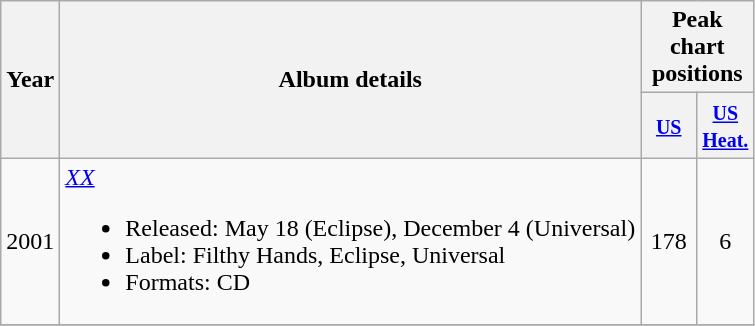<table class="wikitable" border="1">
<tr>
<th rowspan="2">Year</th>
<th rowspan="2">Album details</th>
<th colspan="2">Peak chart positions</th>
</tr>
<tr>
<th width="30"><small><a href='#'>US</a></small><br></th>
<th width="30"><small><a href='#'>US Heat.</a></small><br></th>
</tr>
<tr>
<td align="center">2001</td>
<td><em><a href='#'>XX</a></em><br><ul><li>Released: May 18 (Eclipse), December 4 (Universal)</li><li>Label: Filthy Hands, Eclipse, Universal</li><li>Formats: CD</li></ul></td>
<td align="center">178</td>
<td align="center">6</td>
</tr>
<tr>
</tr>
</table>
